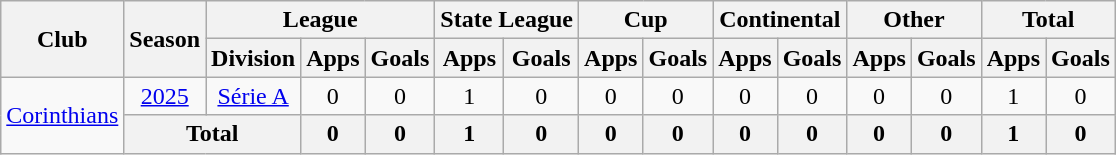<table class="wikitable" style="text-align: center;">
<tr>
<th rowspan="2">Club</th>
<th rowspan="2">Season</th>
<th colspan="3">League</th>
<th colspan="2">State League</th>
<th colspan="2">Cup</th>
<th colspan="2">Continental</th>
<th colspan="2">Other</th>
<th colspan="2">Total</th>
</tr>
<tr>
<th>Division</th>
<th>Apps</th>
<th>Goals</th>
<th>Apps</th>
<th>Goals</th>
<th>Apps</th>
<th>Goals</th>
<th>Apps</th>
<th>Goals</th>
<th>Apps</th>
<th>Goals</th>
<th>Apps</th>
<th>Goals</th>
</tr>
<tr>
<td rowspan="2" valign="center"><a href='#'>Corinthians</a></td>
<td><a href='#'>2025</a></td>
<td rowspan="1"><a href='#'>Série A</a></td>
<td>0</td>
<td>0</td>
<td>1</td>
<td>0</td>
<td>0</td>
<td>0</td>
<td>0</td>
<td>0</td>
<td>0</td>
<td>0</td>
<td>1</td>
<td>0</td>
</tr>
<tr>
<th colspan="2"><strong>Total</strong></th>
<th>0</th>
<th>0</th>
<th>1</th>
<th>0</th>
<th>0</th>
<th>0</th>
<th>0</th>
<th>0</th>
<th>0</th>
<th>0</th>
<th>1</th>
<th>0</th>
</tr>
</table>
